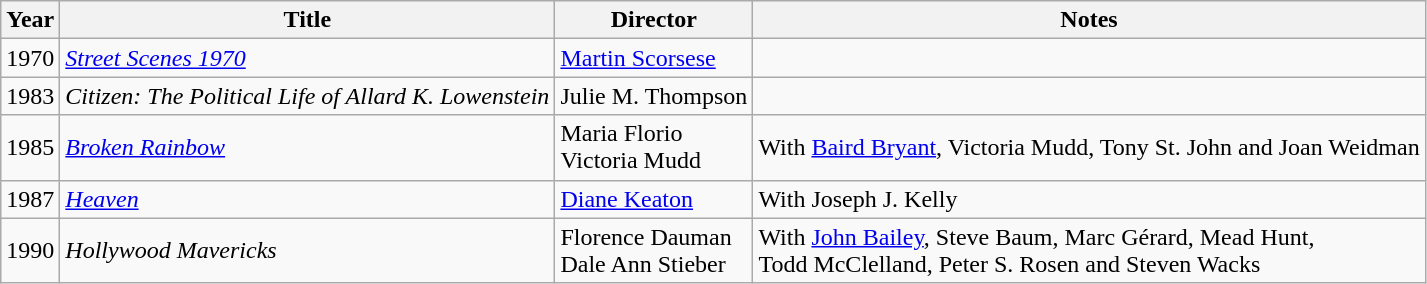<table class="wikitable plainrowheaders">
<tr>
<th>Year</th>
<th>Title</th>
<th>Director</th>
<th>Notes</th>
</tr>
<tr>
<td>1970</td>
<td><em><a href='#'>Street Scenes 1970</a></em></td>
<td><a href='#'>Martin Scorsese</a></td>
<td></td>
</tr>
<tr>
<td>1983</td>
<td><em>Citizen: The Political Life of Allard K. Lowenstein</em></td>
<td>Julie M. Thompson</td>
<td></td>
</tr>
<tr>
<td>1985</td>
<td><em><a href='#'>Broken Rainbow</a></em></td>
<td>Maria Florio<br>Victoria Mudd</td>
<td>With <a href='#'>Baird Bryant</a>, Victoria Mudd, Tony St. John and Joan Weidman</td>
</tr>
<tr>
<td>1987</td>
<td><em><a href='#'>Heaven</a></em></td>
<td><a href='#'>Diane Keaton</a></td>
<td>With Joseph J. Kelly</td>
</tr>
<tr>
<td>1990</td>
<td><em>Hollywood Mavericks</em></td>
<td>Florence Dauman<br>Dale Ann Stieber</td>
<td>With <a href='#'>John Bailey</a>, Steve Baum, Marc Gérard, Mead Hunt,<br>Todd McClelland, Peter S. Rosen and Steven Wacks</td>
</tr>
</table>
